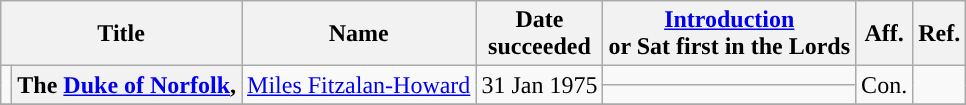<table class="wikitable plainrowheaders sortable">
<tr>
<th scope="col" colspan=2>Title</th>
<th scope="col">Name</th>
<th scope="col" data-sort-type="date">Date<br>succeeded</th>
<th scope="col" data-sort-type="date"><a href='#'>Introduction</a><br>or Sat first in the Lords</th>
<th scope="col"><abbr>Aff.</abbr></th>
<th scope="col"><abbr>Ref.</abbr></th>
</tr>
<tr>
<td rowspan=2 style="background-color:"></td>
<th rowspan=2 scope="row" data-sort-value="Norfolk">The <a href='#'>Duke of Norfolk</a>, </th>
<td rowspan=2><a href='#'>Miles Fitzalan-Howard</a></td>
<td rowspan=2 align=center>31 Jan 1975 </td>
<td align=center> </td>
<td rowspan=2><abbr>Con.</abbr></td>
<td rowspan=2 align=center></td>
</tr>
<tr>
<td align=center></td>
</tr>
<tr>
</tr>
</table>
